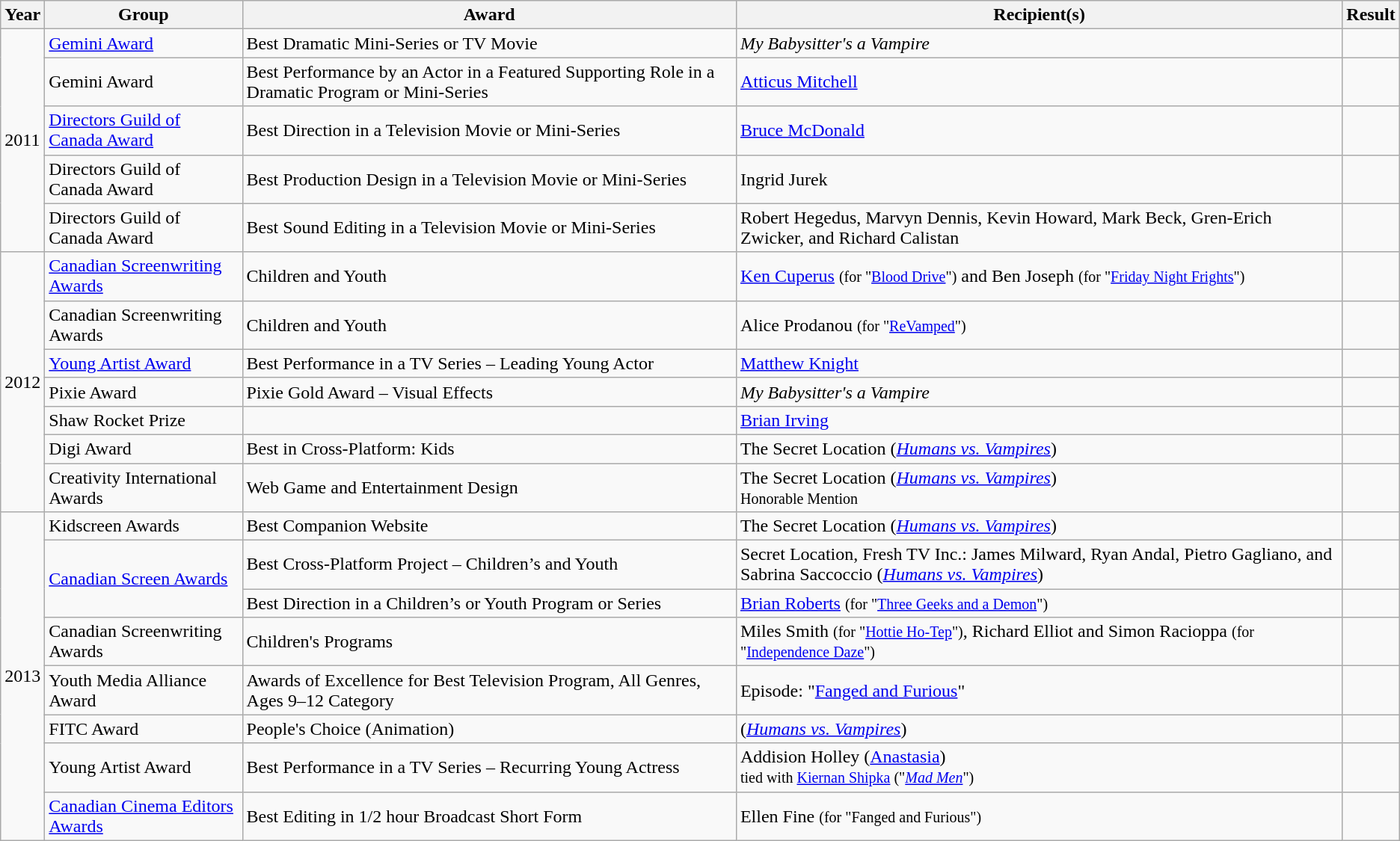<table class="wikitable">
<tr>
<th>Year</th>
<th>Group</th>
<th>Award</th>
<th>Recipient(s)</th>
<th>Result</th>
</tr>
<tr>
<td rowspan="5">2011</td>
<td><a href='#'>Gemini Award</a></td>
<td>Best Dramatic Mini-Series or TV Movie</td>
<td><em>My Babysitter's a Vampire</em></td>
<td></td>
</tr>
<tr>
<td>Gemini Award</td>
<td>Best Performance by an Actor in a Featured Supporting Role in a Dramatic Program or Mini-Series</td>
<td><a href='#'>Atticus Mitchell</a></td>
<td></td>
</tr>
<tr>
<td><a href='#'>Directors Guild of Canada Award</a></td>
<td>Best Direction in a Television Movie or Mini-Series</td>
<td><a href='#'>Bruce McDonald</a></td>
<td></td>
</tr>
<tr>
<td>Directors Guild of Canada Award</td>
<td>Best Production Design in a Television Movie or Mini-Series</td>
<td>Ingrid Jurek</td>
<td></td>
</tr>
<tr>
<td>Directors Guild of Canada Award</td>
<td>Best Sound Editing in a Television Movie or Mini-Series</td>
<td>Robert Hegedus, Marvyn Dennis, Kevin Howard, Mark Beck, Gren-Erich Zwicker, and Richard Calistan</td>
<td></td>
</tr>
<tr>
<td rowspan="7">2012</td>
<td><a href='#'>Canadian Screenwriting Awards</a></td>
<td>Children and Youth</td>
<td><a href='#'>Ken Cuperus</a> <small>(for "<a href='#'>Blood Drive</a>")</small> and Ben Joseph <small>(for "<a href='#'>Friday Night Frights</a>")</small></td>
<td></td>
</tr>
<tr>
<td>Canadian Screenwriting Awards</td>
<td>Children and Youth</td>
<td>Alice Prodanou <small>(for "<a href='#'>ReVamped</a>")</small></td>
<td></td>
</tr>
<tr>
<td><a href='#'>Young Artist Award</a></td>
<td>Best Performance in a TV Series – Leading Young Actor</td>
<td><a href='#'>Matthew Knight</a></td>
<td></td>
</tr>
<tr>
<td>Pixie Award</td>
<td>Pixie Gold Award – Visual Effects</td>
<td><em>My Babysitter's a Vampire</em></td>
<td></td>
</tr>
<tr>
<td>Shaw Rocket Prize</td>
<td></td>
<td><a href='#'>Brian Irving</a></td>
<td></td>
</tr>
<tr>
<td>Digi Award</td>
<td>Best in Cross-Platform: Kids</td>
<td>The Secret Location (<em><a href='#'>Humans vs. Vampires</a></em>)</td>
<td></td>
</tr>
<tr>
<td>Creativity International Awards</td>
<td>Web Game and Entertainment Design</td>
<td>The Secret Location (<em><a href='#'>Humans vs. Vampires</a></em>)<br><small>Honorable Mention</small></td>
<td></td>
</tr>
<tr>
<td rowspan="8">2013</td>
<td>Kidscreen Awards</td>
<td>Best Companion Website</td>
<td>The Secret Location (<em><a href='#'>Humans vs. Vampires</a></em>)</td>
<td></td>
</tr>
<tr>
<td rowspan="2"><a href='#'>Canadian Screen Awards</a></td>
<td>Best Cross-Platform Project – Children’s and Youth</td>
<td>Secret Location, Fresh TV Inc.: James Milward, Ryan Andal, Pietro Gagliano, and Sabrina Saccoccio (<em><a href='#'>Humans vs. Vampires</a></em>)</td>
<td></td>
</tr>
<tr>
<td>Best Direction in a Children’s or Youth Program or Series</td>
<td><a href='#'>Brian Roberts</a> <small>(for "<a href='#'>Three Geeks and a Demon</a>")</small></td>
<td></td>
</tr>
<tr>
<td>Canadian Screenwriting Awards</td>
<td>Children's Programs</td>
<td>Miles Smith <small>(for "<a href='#'>Hottie Ho-Tep</a>")</small>, Richard Elliot and Simon Racioppa <small>(for "<a href='#'>Independence Daze</a>")</small></td>
<td></td>
</tr>
<tr>
<td>Youth Media Alliance Award</td>
<td>Awards of Excellence for Best Television Program, All Genres, Ages 9–12 Category</td>
<td>Episode: "<a href='#'>Fanged and Furious</a>"</td>
<td></td>
</tr>
<tr>
<td>FITC Award</td>
<td>People's Choice (Animation)</td>
<td>(<em><a href='#'>Humans vs. Vampires</a></em>)</td>
<td></td>
</tr>
<tr>
<td>Young Artist Award</td>
<td>Best Performance in a TV Series – Recurring Young Actress</td>
<td>Addision Holley (<a href='#'>Anastasia</a>)<br><small>tied with <a href='#'>Kiernan Shipka</a> ("<em><a href='#'>Mad Men</a></em>")</small></td>
<td></td>
</tr>
<tr>
<td><a href='#'>Canadian Cinema Editors Awards</a></td>
<td>Best Editing in 1/2 hour Broadcast Short Form</td>
<td>Ellen Fine <small>(for "Fanged and Furious")</small></td>
<td></td>
</tr>
</table>
